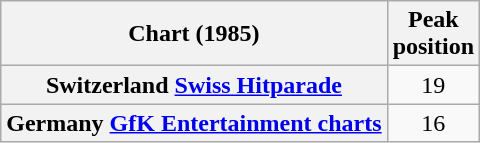<table class="wikitable sortable plainrowheaders">
<tr>
<th scope="col">Chart (1985)</th>
<th scope="col">Peak<br>position</th>
</tr>
<tr>
<th scope="row">Switzerland <a href='#'>Swiss Hitparade</a></th>
<td style="text-align:center;">19</td>
</tr>
<tr>
<th scope="row">Germany <a href='#'>GfK Entertainment charts</a></th>
<td style="text-align:center;">16</td>
</tr>
</table>
